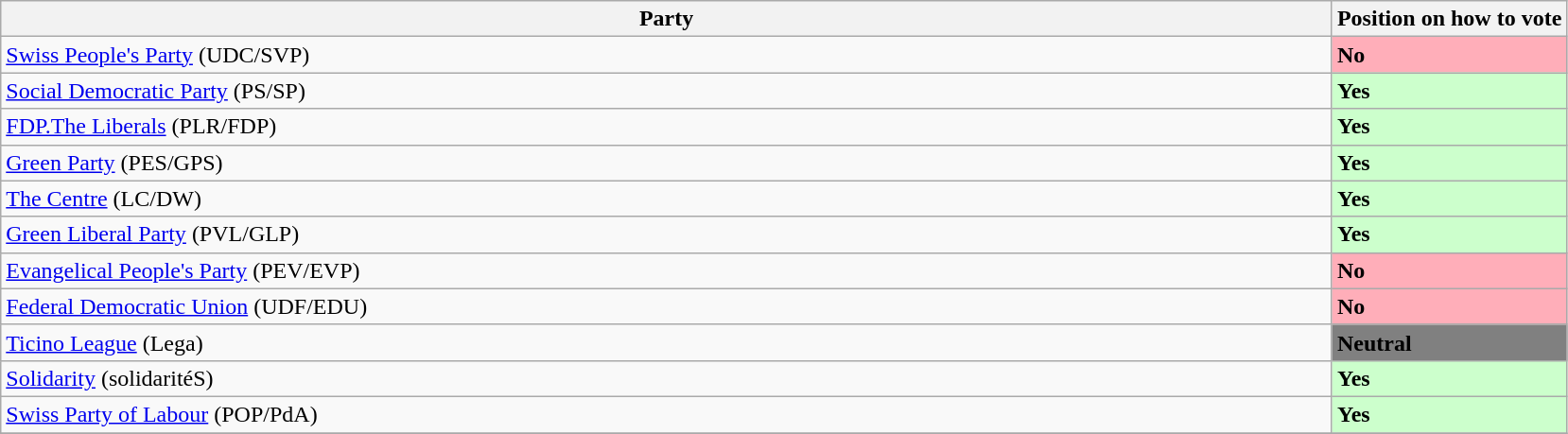<table class="wikitable">
<tr>
<th>Party</th>
<th style="width:15%;">Position on how to vote</th>
</tr>
<tr>
<td> <a href='#'>Swiss People's Party</a> (UDC/SVP)</td>
<td style="background-color:#FFAEB9;"><strong>No</strong></td>
</tr>
<tr>
<td> <a href='#'>Social Democratic Party</a> (PS/SP)</td>
<td style="background-color:#CCFFCC;"><strong>Yes</strong></td>
</tr>
<tr>
<td> <a href='#'>FDP.The Liberals</a> (PLR/FDP)</td>
<td style="background-color:#CCFFCC;"><strong>Yes</strong></td>
</tr>
<tr>
<td> <a href='#'>Green Party</a> (PES/GPS)</td>
<td style="background-color:#CCFFCC;"><strong>Yes</strong></td>
</tr>
<tr>
<td> <a href='#'>The Centre</a> (LC/DW)</td>
<td style="background-color:#CCFFCC;"><strong>Yes</strong></td>
</tr>
<tr>
<td> <a href='#'>Green Liberal Party</a> (PVL/GLP)</td>
<td style="background-color:#CCFFCC;"><strong>Yes</strong></td>
</tr>
<tr>
<td> <a href='#'>Evangelical People's Party</a> (PEV/EVP)</td>
<td style="background-color:#FFAEB9;"><strong>No</strong></td>
</tr>
<tr>
<td> <a href='#'>Federal Democratic Union</a> (UDF/EDU)</td>
<td style="background-color:#FFAEB9;"><strong>No</strong></td>
</tr>
<tr>
<td> <a href='#'>Ticino League</a> (Lega)</td>
<td style="background-color:#808080;"><strong>Neutral</strong></td>
</tr>
<tr>
<td> <a href='#'>Solidarity</a> (solidaritéS)</td>
<td style="background-color:#CCFFCC;"><strong>Yes</strong></td>
</tr>
<tr>
<td> <a href='#'>Swiss Party of Labour</a> (POP/PdA)</td>
<td style="background-color:#CCFFCC;"><strong>Yes</strong></td>
</tr>
<tr>
</tr>
</table>
